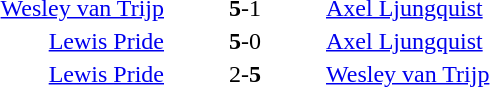<table style="text-align:center">
<tr>
<th width=223></th>
<th width=100></th>
<th width=223></th>
</tr>
<tr>
<td align=right><a href='#'>Wesley van Trijp</a> </td>
<td><strong>5</strong>-1</td>
<td align=left> <a href='#'>Axel Ljungquist</a></td>
</tr>
<tr>
<td align=right><a href='#'>Lewis Pride</a> </td>
<td><strong>5</strong>-0</td>
<td align=left> <a href='#'>Axel Ljungquist</a></td>
</tr>
<tr>
<td align=right><a href='#'>Lewis Pride</a> </td>
<td>2-<strong>5</strong></td>
<td align=left> <a href='#'>Wesley van Trijp</a></td>
</tr>
</table>
